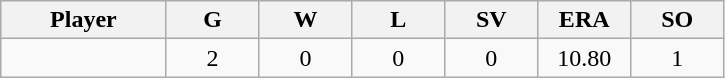<table class="wikitable sortable">
<tr>
<th bgcolor="#DDDDFF" width="16%">Player</th>
<th bgcolor="#DDDDFF" width="9%">G</th>
<th bgcolor="#DDDDFF" width="9%">W</th>
<th bgcolor="#DDDDFF" width="9%">L</th>
<th bgcolor="#DDDDFF" width="9%">SV</th>
<th bgcolor="#DDDDFF" width="9%">ERA</th>
<th bgcolor="#DDDDFF" width="9%">SO</th>
</tr>
<tr align="center">
<td></td>
<td>2</td>
<td>0</td>
<td>0</td>
<td>0</td>
<td>10.80</td>
<td>1</td>
</tr>
</table>
